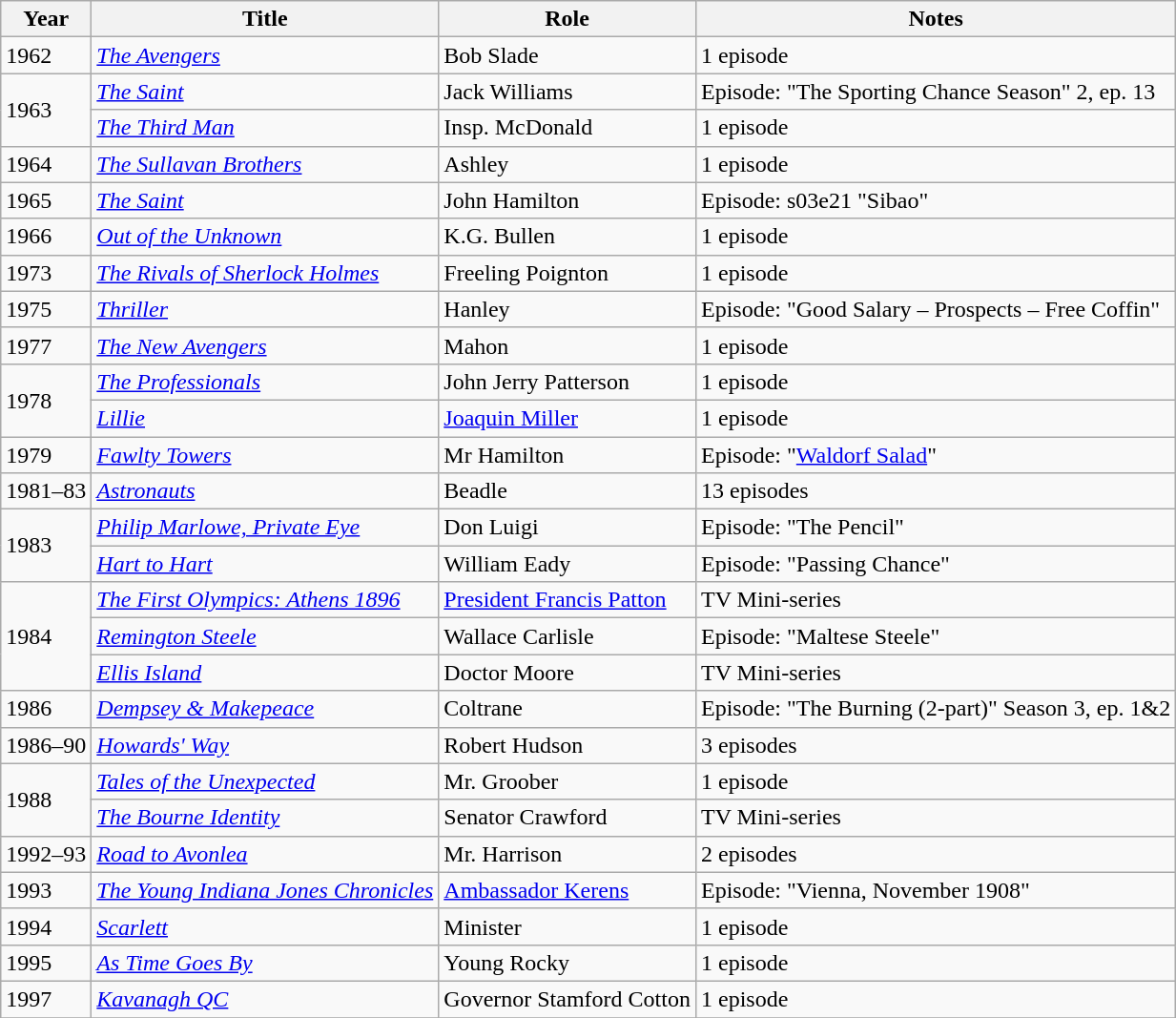<table class="wikitable sortable">
<tr>
<th>Year</th>
<th>Title</th>
<th>Role</th>
<th class="unsortable">Notes</th>
</tr>
<tr>
<td>1962</td>
<td data-sort-value="Avengers, The"><em><a href='#'>The Avengers</a></em></td>
<td>Bob Slade</td>
<td>1 episode</td>
</tr>
<tr>
<td rowspan="2">1963</td>
<td data-sort-value="Saint, The"><em><a href='#'>The Saint</a></em></td>
<td>Jack Williams</td>
<td>Episode: "The Sporting Chance Season" 2, ep. 13 </td>
</tr>
<tr>
<td data-sort-value="Third Man, The"><em><a href='#'>The Third Man</a></em></td>
<td>Insp. McDonald</td>
<td>1 episode</td>
</tr>
<tr>
<td>1964</td>
<td data-sort-value="Sullavan Brothers, The"><em><a href='#'>The Sullavan Brothers</a></em></td>
<td>Ashley</td>
<td>1 episode</td>
</tr>
<tr>
<td>1965</td>
<td data-sort-value="Saint, The"><em><a href='#'>The Saint</a></em></td>
<td>John Hamilton</td>
<td>Episode: s03e21 "Sibao"</td>
</tr>
<tr>
<td>1966</td>
<td><em><a href='#'>Out of the Unknown</a></em></td>
<td>K.G. Bullen</td>
<td>1 episode</td>
</tr>
<tr>
<td>1973</td>
<td data-sort-value="Rivals of Sherlock Holmes, The"><em><a href='#'>The Rivals of Sherlock Holmes</a></em></td>
<td>Freeling Poignton</td>
<td>1 episode</td>
</tr>
<tr>
<td>1975</td>
<td><em><a href='#'>Thriller</a></em></td>
<td>Hanley</td>
<td>Episode: "Good Salary – Prospects – Free Coffin"</td>
</tr>
<tr>
<td>1977</td>
<td data-sort-value="New Avengers, The"><em><a href='#'>The New Avengers</a></em></td>
<td>Mahon</td>
<td>1 episode</td>
</tr>
<tr>
<td rowspan="2">1978</td>
<td data-sort-value="Professionals, The"><em><a href='#'>The Professionals</a></em></td>
<td>John Jerry Patterson</td>
<td>1 episode</td>
</tr>
<tr>
<td><em><a href='#'>Lillie</a></em></td>
<td><a href='#'>Joaquin Miller</a></td>
<td>1 episode</td>
</tr>
<tr>
<td>1979</td>
<td><em><a href='#'>Fawlty Towers</a></em></td>
<td>Mr Hamilton</td>
<td>Episode: "<a href='#'>Waldorf Salad</a>"</td>
</tr>
<tr>
<td>1981–83</td>
<td><em><a href='#'>Astronauts</a></em></td>
<td>Beadle</td>
<td>13 episodes</td>
</tr>
<tr>
<td rowspan="2">1983</td>
<td><em><a href='#'>Philip Marlowe, Private Eye</a></em></td>
<td>Don Luigi</td>
<td>Episode: "The Pencil"</td>
</tr>
<tr>
<td><em><a href='#'>Hart to Hart</a></em></td>
<td>William Eady</td>
<td>Episode: "Passing Chance"</td>
</tr>
<tr>
<td rowspan="3">1984</td>
<td data-sort-value="First Olympics: Athens 1896, The"><em><a href='#'>The First Olympics: Athens 1896</a></em></td>
<td><a href='#'>President Francis Patton</a></td>
<td>TV Mini-series</td>
</tr>
<tr>
<td><em><a href='#'>Remington Steele</a></em></td>
<td>Wallace Carlisle</td>
<td>Episode: "Maltese Steele"</td>
</tr>
<tr>
<td><em><a href='#'>Ellis Island</a></em></td>
<td>Doctor Moore</td>
<td>TV Mini-series</td>
</tr>
<tr>
<td>1986</td>
<td><em><a href='#'>Dempsey & Makepeace</a></em></td>
<td>Coltrane</td>
<td>Episode: "The Burning (2-part)" Season 3, ep. 1&2</td>
</tr>
<tr>
<td>1986–90</td>
<td><em><a href='#'>Howards' Way</a></em></td>
<td>Robert Hudson</td>
<td>3 episodes</td>
</tr>
<tr>
<td rowspan="2">1988</td>
<td><em><a href='#'>Tales of the Unexpected</a></em></td>
<td>Mr. Groober</td>
<td>1 episode</td>
</tr>
<tr>
<td data-sort-value="Bourne Identity, The"><em><a href='#'>The Bourne Identity</a></em></td>
<td>Senator Crawford</td>
<td>TV Mini-series</td>
</tr>
<tr>
<td>1992–93</td>
<td><em><a href='#'>Road to Avonlea</a></em></td>
<td>Mr. Harrison</td>
<td>2 episodes</td>
</tr>
<tr>
<td>1993</td>
<td data-sort-value="Young Indiana Jones Chronicles, The"><em><a href='#'>The Young Indiana Jones Chronicles</a></em></td>
<td><a href='#'>Ambassador Kerens</a></td>
<td>Episode: "Vienna, November 1908"</td>
</tr>
<tr>
<td>1994</td>
<td><em><a href='#'>Scarlett</a></em></td>
<td>Minister</td>
<td>1 episode</td>
</tr>
<tr>
<td>1995</td>
<td><em><a href='#'>As Time Goes By</a></em></td>
<td>Young Rocky</td>
<td>1 episode</td>
</tr>
<tr>
<td>1997</td>
<td><em><a href='#'>Kavanagh QC</a></em></td>
<td>Governor Stamford Cotton</td>
<td>1 episode</td>
</tr>
<tr>
</tr>
</table>
